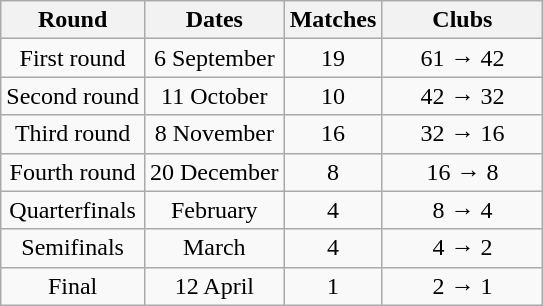<table class="wikitable">
<tr>
<th>Round</th>
<th>Dates</th>
<th>Matches</th>
<th width=100>Clubs</th>
</tr>
<tr align=center>
<td>First round</td>
<td>6 September</td>
<td>19</td>
<td>61 → 42</td>
</tr>
<tr align=center>
<td>Second round</td>
<td>11 October</td>
<td>10</td>
<td>42 → 32</td>
</tr>
<tr align=center>
<td>Third round</td>
<td>8 November</td>
<td>16</td>
<td>32 → 16</td>
</tr>
<tr align=center>
<td>Fourth round</td>
<td>20 December</td>
<td>8</td>
<td>16 → 8</td>
</tr>
<tr align=center>
<td>Quarterfinals</td>
<td>February</td>
<td>4</td>
<td>8 → 4</td>
</tr>
<tr align=center>
<td>Semifinals</td>
<td>March</td>
<td>4</td>
<td>4 → 2</td>
</tr>
<tr align=center>
<td>Final</td>
<td>12 April</td>
<td>1</td>
<td>2 → 1</td>
</tr>
</table>
